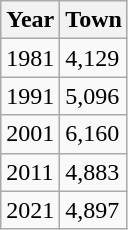<table class=wikitable>
<tr>
<th>Year</th>
<th>Town</th>
</tr>
<tr>
<td>1981</td>
<td>4,129</td>
</tr>
<tr>
<td>1991</td>
<td>5,096</td>
</tr>
<tr>
<td>2001</td>
<td>6,160</td>
</tr>
<tr>
<td>2011</td>
<td>4,883</td>
</tr>
<tr>
<td>2021</td>
<td>4,897</td>
</tr>
</table>
